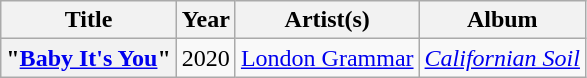<table class="wikitable plainrowheaders" style="text-align:center;">
<tr>
<th>Title</th>
<th>Year</th>
<th>Artist(s)</th>
<th>Album</th>
</tr>
<tr>
<th scope="row">"<a href='#'>Baby It's You</a>"</th>
<td>2020</td>
<td><a href='#'>London Grammar</a></td>
<td><em><a href='#'>Californian Soil</a></em></td>
</tr>
</table>
